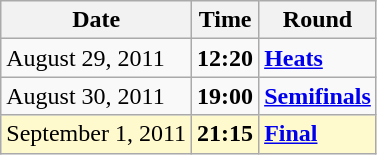<table class="wikitable">
<tr>
<th>Date</th>
<th>Time</th>
<th>Round</th>
</tr>
<tr>
<td>August 29, 2011</td>
<td><strong>12:20</strong></td>
<td><strong><a href='#'>Heats</a></strong></td>
</tr>
<tr>
<td>August 30, 2011</td>
<td><strong>19:00</strong></td>
<td><strong><a href='#'>Semifinals</a></strong></td>
</tr>
<tr style=background:lemonchiffon>
<td>September 1, 2011</td>
<td><strong>21:15</strong></td>
<td><strong><a href='#'>Final</a></strong></td>
</tr>
</table>
